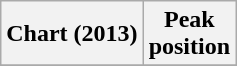<table class="wikitable plainrowheaders" style="text-align:center">
<tr>
<th scope="col">Chart (2013)</th>
<th scope="col">Peak<br>position</th>
</tr>
<tr>
</tr>
</table>
